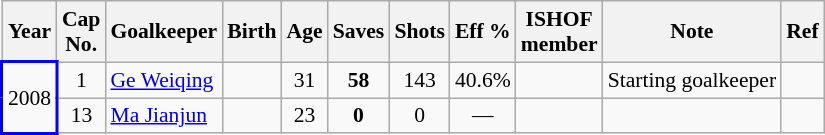<table class="wikitable sortable" style="text-align: center; font-size: 90%; margin-left: 1em;">
<tr>
<th>Year</th>
<th class="unsortable">Cap<br>No.</th>
<th>Goalkeeper</th>
<th>Birth</th>
<th>Age</th>
<th>Saves</th>
<th>Shots</th>
<th>Eff %</th>
<th>ISHOF<br>member</th>
<th>Note</th>
<th class="unsortable">Ref</th>
</tr>
<tr>
<td rowspan="2" style="border: 2px solid blue; text-align: left;">2008</td>
<td>1</td>
<td style="text-align: left;" data-sort-value="Ge, Weiqing"><a href='#'>Ge Weiqing</a></td>
<td></td>
<td>31</td>
<td><strong>58</strong></td>
<td>143</td>
<td>40.6%</td>
<td></td>
<td style="text-align: left;">Starting goalkeeper</td>
<td></td>
</tr>
<tr>
<td>13</td>
<td style="text-align: left;" data-sort-value="Ma, Jianjun"><a href='#'>Ma Jianjun</a></td>
<td></td>
<td>23</td>
<td><strong>0</strong></td>
<td>0</td>
<td>—</td>
<td></td>
<td style="text-align: left;"></td>
<td></td>
</tr>
</table>
